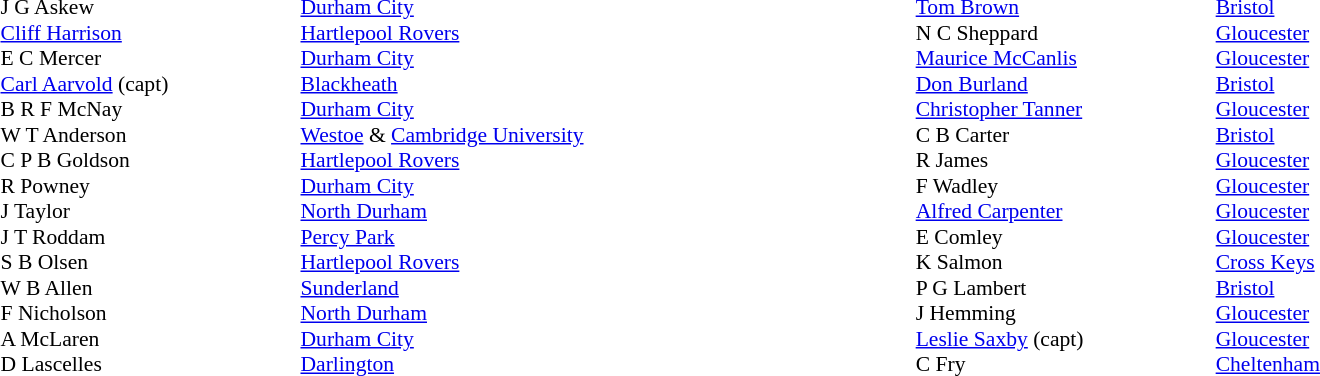<table width="80%">
<tr>
<td valign="top" width="50%"><br><table style="font-size: 90%" cellspacing="0" cellpadding="0">
<tr>
<th width="20"></th>
<th width="200"></th>
</tr>
<tr>
<td></td>
<td>J G Askew</td>
<td><a href='#'>Durham City</a></td>
</tr>
<tr>
<td></td>
<td><a href='#'>Cliff Harrison</a></td>
<td><a href='#'>Hartlepool Rovers</a></td>
</tr>
<tr>
<td></td>
<td>E C Mercer</td>
<td><a href='#'>Durham City</a></td>
</tr>
<tr>
<td></td>
<td><a href='#'>Carl Aarvold</a> (capt)</td>
<td><a href='#'>Blackheath</a></td>
</tr>
<tr>
<td></td>
<td>B R F McNay</td>
<td><a href='#'>Durham City</a></td>
</tr>
<tr>
<td></td>
<td>W T Anderson</td>
<td><a href='#'>Westoe</a> & <a href='#'>Cambridge University</a></td>
</tr>
<tr>
<td></td>
<td>C P B Goldson</td>
<td><a href='#'>Hartlepool Rovers</a></td>
</tr>
<tr>
<td></td>
<td>R Powney</td>
<td><a href='#'>Durham City</a></td>
</tr>
<tr>
<td></td>
<td>J Taylor</td>
<td><a href='#'>North Durham</a></td>
</tr>
<tr>
<td></td>
<td>J T Roddam</td>
<td><a href='#'>Percy Park</a></td>
</tr>
<tr>
<td></td>
<td>S B Olsen</td>
<td><a href='#'>Hartlepool Rovers</a></td>
</tr>
<tr>
<td></td>
<td>W B Allen</td>
<td><a href='#'>Sunderland</a></td>
</tr>
<tr>
<td></td>
<td>F Nicholson</td>
<td><a href='#'>North Durham</a></td>
</tr>
<tr>
<td></td>
<td>A McLaren</td>
<td><a href='#'>Durham City</a></td>
</tr>
<tr>
<td></td>
<td>D Lascelles</td>
<td><a href='#'>Darlington</a></td>
</tr>
<tr>
</tr>
</table>
</td>
<td valign="top" width="50%"><br><table style="font-size: 90%" cellspacing="0" cellpadding="0" align="center">
<tr>
<th width="20"></th>
<th width="200"></th>
</tr>
<tr>
<td></td>
<td><a href='#'>Tom Brown</a></td>
<td><a href='#'>Bristol</a></td>
</tr>
<tr>
<td></td>
<td>N C Sheppard</td>
<td><a href='#'>Gloucester</a></td>
</tr>
<tr>
<td></td>
<td><a href='#'>Maurice McCanlis</a></td>
<td><a href='#'>Gloucester</a></td>
</tr>
<tr>
<td></td>
<td><a href='#'>Don Burland</a></td>
<td><a href='#'>Bristol</a></td>
</tr>
<tr>
<td></td>
<td><a href='#'>Christopher Tanner</a></td>
<td><a href='#'>Gloucester</a></td>
</tr>
<tr>
<td></td>
<td>C B Carter</td>
<td><a href='#'>Bristol</a></td>
</tr>
<tr>
<td></td>
<td>R James</td>
<td><a href='#'>Gloucester</a></td>
</tr>
<tr>
<td></td>
<td>F Wadley</td>
<td><a href='#'>Gloucester</a></td>
</tr>
<tr>
<td></td>
<td><a href='#'>Alfred Carpenter</a></td>
<td><a href='#'>Gloucester</a></td>
</tr>
<tr>
<td></td>
<td>E Comley</td>
<td><a href='#'>Gloucester</a></td>
</tr>
<tr>
<td></td>
<td>K Salmon</td>
<td><a href='#'>Cross Keys</a></td>
</tr>
<tr>
<td></td>
<td>P G Lambert</td>
<td><a href='#'>Bristol</a></td>
</tr>
<tr>
<td></td>
<td>J Hemming</td>
<td><a href='#'>Gloucester</a></td>
</tr>
<tr>
<td></td>
<td><a href='#'>Leslie Saxby</a> (capt)</td>
<td><a href='#'>Gloucester</a></td>
</tr>
<tr>
<td></td>
<td>C Fry</td>
<td><a href='#'>Cheltenham</a></td>
</tr>
<tr>
</tr>
</table>
</td>
</tr>
</table>
